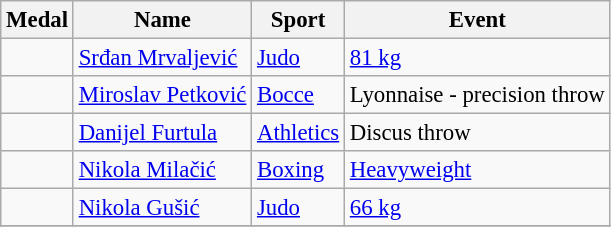<table class="wikitable sortable" style="font-size: 95%;">
<tr>
<th>Medal</th>
<th>Name</th>
<th>Sport</th>
<th>Event</th>
</tr>
<tr>
<td></td>
<td><a href='#'>Srđan Mrvaljević</a></td>
<td><a href='#'>Judo</a></td>
<td><a href='#'>81 kg</a></td>
</tr>
<tr>
<td></td>
<td><a href='#'>Miroslav Petković</a></td>
<td><a href='#'>Bocce</a></td>
<td>Lyonnaise - precision throw</td>
</tr>
<tr>
<td></td>
<td><a href='#'>Danijel Furtula</a></td>
<td><a href='#'>Athletics</a></td>
<td>Discus throw</td>
</tr>
<tr>
<td></td>
<td><a href='#'>Nikola Milačić</a></td>
<td><a href='#'>Boxing</a></td>
<td><a href='#'>Heavyweight</a></td>
</tr>
<tr>
<td></td>
<td><a href='#'>Nikola Gušić</a></td>
<td><a href='#'>Judo</a></td>
<td><a href='#'>66 kg</a></td>
</tr>
<tr>
</tr>
</table>
